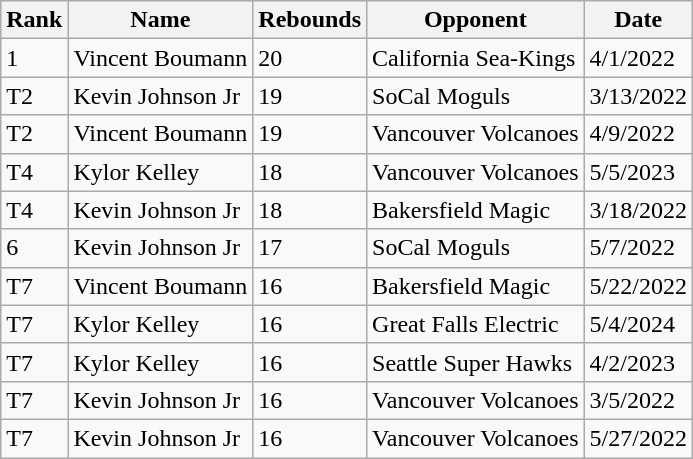<table class="wikitable">
<tr>
<th>Rank</th>
<th>Name</th>
<th>Rebounds</th>
<th>Opponent</th>
<th>Date</th>
</tr>
<tr>
<td>1</td>
<td>Vincent Boumann</td>
<td>20</td>
<td>California Sea-Kings</td>
<td>4/1/2022</td>
</tr>
<tr>
<td>T2</td>
<td>Kevin Johnson Jr</td>
<td>19</td>
<td>SoCal Moguls</td>
<td>3/13/2022</td>
</tr>
<tr>
<td>T2</td>
<td>Vincent Boumann</td>
<td>19</td>
<td>Vancouver Volcanoes</td>
<td>4/9/2022</td>
</tr>
<tr>
<td>T4</td>
<td>Kylor Kelley</td>
<td>18</td>
<td>Vancouver Volcanoes</td>
<td>5/5/2023</td>
</tr>
<tr>
<td>T4</td>
<td>Kevin Johnson Jr</td>
<td>18</td>
<td>Bakersfield Magic</td>
<td>3/18/2022</td>
</tr>
<tr>
<td>6</td>
<td>Kevin Johnson Jr</td>
<td>17</td>
<td>SoCal Moguls</td>
<td>5/7/2022</td>
</tr>
<tr>
<td>T7</td>
<td>Vincent Boumann</td>
<td>16</td>
<td>Bakersfield Magic</td>
<td>5/22/2022</td>
</tr>
<tr>
<td>T7</td>
<td>Kylor Kelley</td>
<td>16</td>
<td>Great Falls Electric</td>
<td>5/4/2024</td>
</tr>
<tr>
<td>T7</td>
<td>Kylor Kelley</td>
<td>16</td>
<td>Seattle Super Hawks</td>
<td>4/2/2023</td>
</tr>
<tr>
<td>T7</td>
<td>Kevin Johnson Jr</td>
<td>16</td>
<td>Vancouver Volcanoes</td>
<td>3/5/2022</td>
</tr>
<tr>
<td>T7</td>
<td>Kevin Johnson Jr</td>
<td>16</td>
<td>Vancouver Volcanoes</td>
<td>5/27/2022</td>
</tr>
</table>
